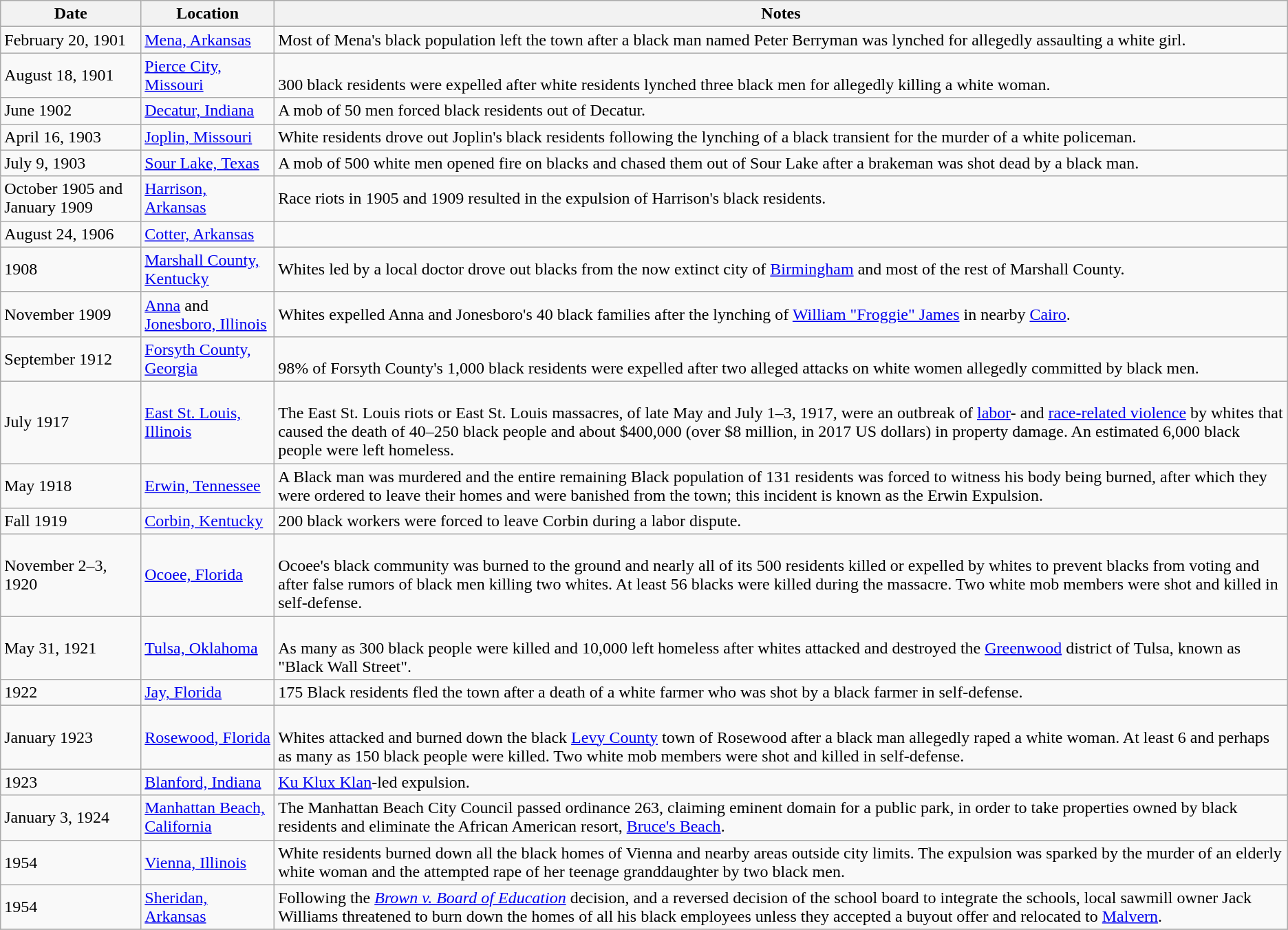<table class="wikitable">
<tr>
<th scope="col">Date</th>
<th scope="col">Location</th>
<th scope="col">Notes</th>
</tr>
<tr>
<td>February 20, 1901</td>
<td><a href='#'>Mena, Arkansas</a></td>
<td>Most of Mena's black population left the town after a black man named Peter Berryman was lynched for allegedly assaulting a white girl.</td>
</tr>
<tr>
<td>August 18, 1901</td>
<td><a href='#'>Pierce City, Missouri</a></td>
<td><br>300 black residents were expelled after white residents lynched three black men for allegedly killing a white woman.</td>
</tr>
<tr>
<td>June 1902</td>
<td><a href='#'>Decatur, Indiana</a></td>
<td>A mob of 50 men forced black residents out of Decatur.</td>
</tr>
<tr>
<td>April 16, 1903</td>
<td><a href='#'>Joplin, Missouri</a></td>
<td>White residents drove out Joplin's black residents following the lynching of a black transient for the murder of a white policeman.</td>
</tr>
<tr>
<td>July 9, 1903</td>
<td><a href='#'>Sour Lake, Texas</a></td>
<td>A mob of 500 white men opened fire on blacks and chased them out of Sour Lake after a brakeman was shot dead by a black man.</td>
</tr>
<tr>
<td>October 1905 and January 1909</td>
<td><a href='#'>Harrison, Arkansas</a></td>
<td>Race riots in 1905 and 1909 resulted in the expulsion of Harrison's black residents.</td>
</tr>
<tr>
<td>August 24, 1906</td>
<td><a href='#'>Cotter, Arkansas</a></td>
<td></td>
</tr>
<tr>
<td>1908</td>
<td><a href='#'>Marshall County, Kentucky</a></td>
<td>Whites led by a local doctor drove out blacks from the now extinct city of <a href='#'>Birmingham</a> and most of the rest of Marshall County.</td>
</tr>
<tr>
<td>November 1909</td>
<td><a href='#'>Anna</a> and <a href='#'>Jonesboro, Illinois</a></td>
<td>Whites expelled Anna and Jonesboro's 40 black families after the lynching of <a href='#'>William "Froggie" James</a> in nearby <a href='#'>Cairo</a>.</td>
</tr>
<tr>
<td>September 1912</td>
<td><a href='#'>Forsyth County, Georgia</a></td>
<td><br>98% of Forsyth County's 1,000 black residents were expelled after two alleged attacks on white women allegedly committed by black men.</td>
</tr>
<tr>
<td>July 1917</td>
<td><a href='#'>East St. Louis, Illinois</a></td>
<td><br>The East St. Louis riots or East St. Louis massacres, of late May and July 1–3, 1917, were an outbreak of <a href='#'>labor</a>- and <a href='#'>race-related violence</a> by whites that caused the death of 40–250 black people and about $400,000 (over $8 million, in 2017 US dollars) in property damage. An estimated 6,000 black people were left homeless.</td>
</tr>
<tr>
<td>May 1918</td>
<td><a href='#'>Erwin, Tennessee</a></td>
<td>A Black man was murdered and the entire remaining Black population of 131 residents was forced to witness his body being burned, after which they were ordered to leave their homes and were banished from the town; this incident is known as the Erwin Expulsion.</td>
</tr>
<tr>
<td>Fall 1919</td>
<td><a href='#'>Corbin, Kentucky</a></td>
<td>200 black workers were forced to leave Corbin during a labor dispute.</td>
</tr>
<tr>
<td>November 2–3, 1920</td>
<td><a href='#'>Ocoee, Florida</a></td>
<td><br>Ocoee's black community was burned to the ground and nearly all of its 500 residents killed or expelled by whites to prevent blacks from voting and after false rumors of black men killing two whites. At least 56 blacks were killed during the massacre. Two white mob members were shot and killed in self-defense.</td>
</tr>
<tr>
<td>May 31, 1921</td>
<td><a href='#'>Tulsa, Oklahoma</a></td>
<td><br>As many as 300 black people were killed and 10,000 left homeless after whites attacked and destroyed the <a href='#'>Greenwood</a> district of Tulsa, known as "Black Wall Street".</td>
</tr>
<tr>
<td>1922</td>
<td><a href='#'>Jay, Florida</a></td>
<td>175 Black residents fled the town after a death of a white farmer who was shot by a black farmer in self-defense.</td>
</tr>
<tr>
<td>January 1923</td>
<td><a href='#'>Rosewood, Florida</a></td>
<td><br>Whites attacked and burned down the black <a href='#'>Levy County</a> town of Rosewood after a black man allegedly raped a white woman. At least 6 and perhaps as many as 150 black people were killed. Two white mob members were shot and killed in self-defense.</td>
</tr>
<tr>
<td>1923</td>
<td><a href='#'>Blanford, Indiana</a></td>
<td><a href='#'>Ku Klux Klan</a>-led expulsion.</td>
</tr>
<tr>
<td>January 3, 1924</td>
<td><a href='#'>Manhattan Beach, California</a></td>
<td>The Manhattan Beach City Council passed ordinance 263, claiming eminent domain for a public park, in order to take properties owned by black residents and eliminate the African American resort, <a href='#'>Bruce's Beach</a>.</td>
</tr>
<tr>
<td>1954</td>
<td><a href='#'>Vienna, Illinois</a></td>
<td>White residents burned down all the black homes of Vienna and nearby areas outside city limits. The expulsion was sparked by the murder of an elderly white woman and the attempted rape of her teenage granddaughter by two black men.</td>
</tr>
<tr>
<td>1954</td>
<td><a href='#'>Sheridan, Arkansas</a></td>
<td>Following the <em><a href='#'>Brown v. Board of Education</a></em> decision, and a reversed decision of the school board to integrate the schools, local sawmill owner Jack Williams threatened to burn down the homes of all his black employees unless they accepted a buyout offer and relocated to <a href='#'>Malvern</a>.</td>
</tr>
<tr>
</tr>
</table>
